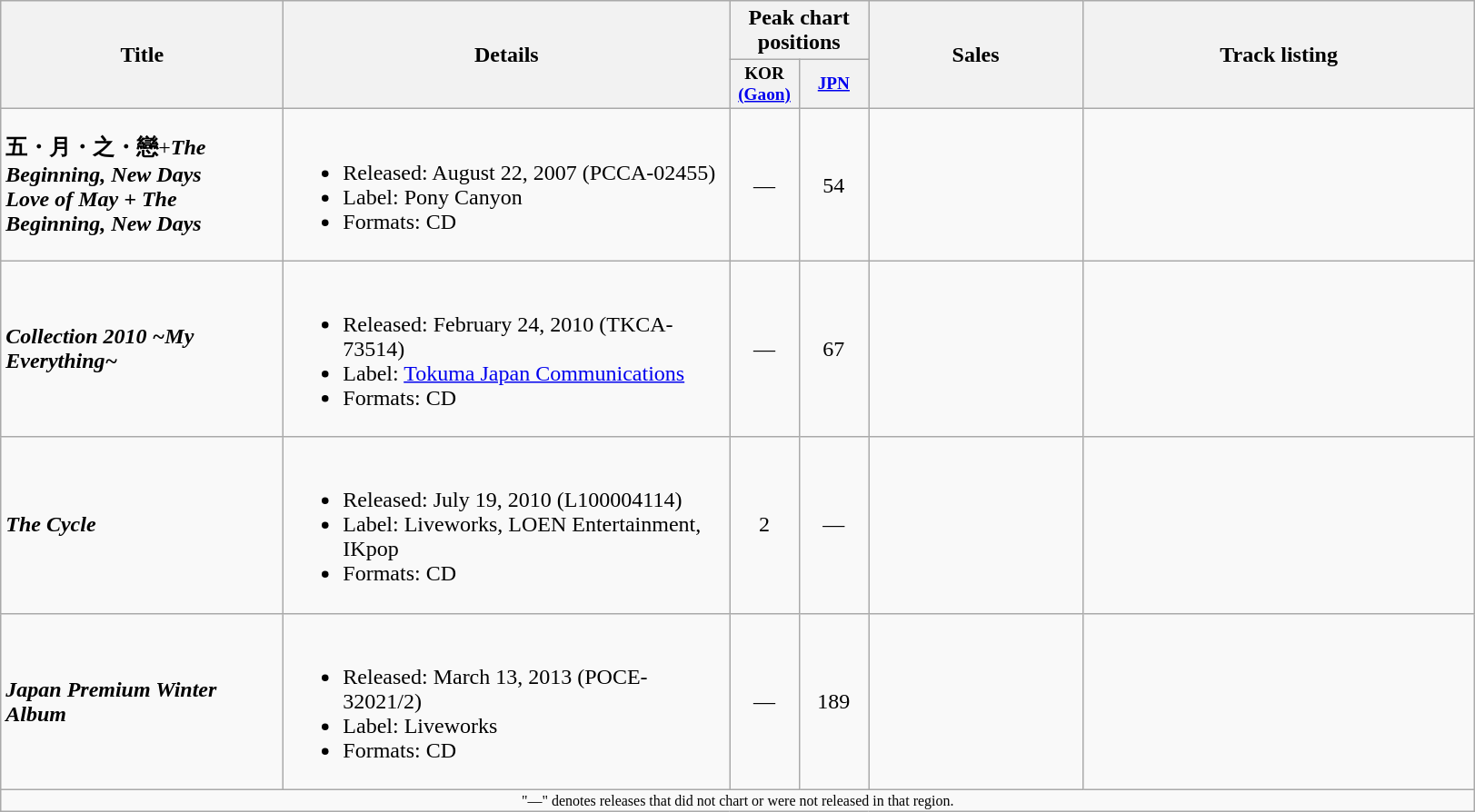<table class="wikitable">
<tr>
<th rowspan="2" style="width:200px;">Title</th>
<th rowspan="2" style="width:320px;">Details</th>
<th colspan="2">Peak chart positions</th>
<th rowspan="2" style="width:150px;">Sales</th>
<th rowspan="2" style="width:280px;">Track listing</th>
</tr>
<tr>
<th align="center" style="width:3.5em;font-size:80%;">KOR<br><a href='#'>(Gaon)</a><br></th>
<th align="center" style="width:3.5em;font-size:80%;"><a href='#'>JPN</a><br></th>
</tr>
<tr>
<td><strong>五・月・之・戀</strong>+<strong><em>The Beginning, New Days<br>Love of May + The Beginning, New Days</em></strong></td>
<td><br><ul><li>Released: August 22, 2007 (PCCA-02455)</li><li>Label: Pony Canyon</li><li>Formats: CD</li></ul></td>
<td align="center">—</td>
<td align="center">54</td>
<td align="center"></td>
<td style="text-align:center" style="font-size: 85%;"></td>
</tr>
<tr>
<td><strong><em>Collection 2010 ~My Everything~</em></strong></td>
<td><br><ul><li>Released: February 24, 2010 (TKCA-73514)</li><li>Label: <a href='#'>Tokuma Japan Communications</a></li><li>Formats: CD</li></ul></td>
<td align="center">—</td>
<td align="center">67</td>
<td align="center"></td>
<td style="text-align:center" style="font-size: 85%;"></td>
</tr>
<tr>
<td><strong><em>The Cycle</em></strong></td>
<td><br><ul><li>Released: July 19, 2010 (L100004114)</li><li>Label: Liveworks, LOEN Entertainment, IKpop</li><li>Formats: CD</li></ul></td>
<td align="center">2</td>
<td align="center">—</td>
<td align="center"></td>
<td style="text-align:center" style="font-size: 85%;"></td>
</tr>
<tr>
<td><strong><em>Japan Premium Winter Album</em></strong></td>
<td><br><ul><li>Released: March 13, 2013 (POCE-32021/2)</li><li>Label: Liveworks</li><li>Formats: CD</li></ul></td>
<td align="center">—</td>
<td align="center">189</td>
<td align="center"></td>
<td style="text-align:center" style="font-size: 85%;"></td>
</tr>
<tr>
<td colspan="6" style="text-align:center; font-size:8pt;">"—" denotes releases that did not chart or were not released in that region.</td>
</tr>
</table>
